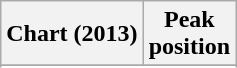<table class="wikitable sortable">
<tr>
<th>Chart (2013)</th>
<th>Peak<br>position</th>
</tr>
<tr>
</tr>
<tr>
</tr>
<tr>
</tr>
<tr>
</tr>
<tr>
</tr>
<tr>
</tr>
<tr>
</tr>
</table>
